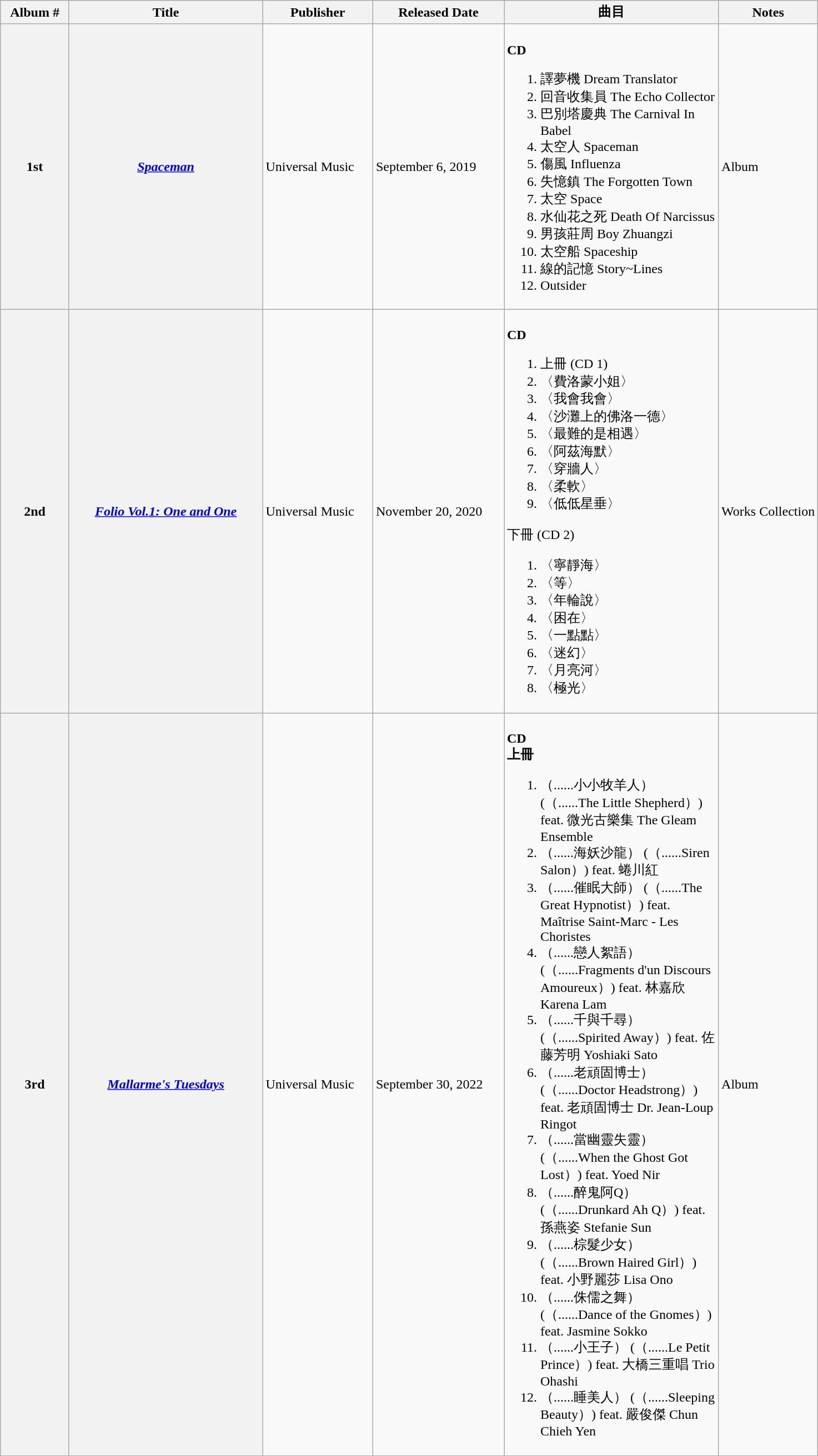<table class="wikitable">
<tr>
<th align="left" width="75px"><strong>Album</strong> #</th>
<th align="left" width="225px">Title</th>
<th align="left" width="125px">Publisher</th>
<th align="left" width="150px">Released Date</th>
<th align="left" width="250px">曲目</th>
<th>Notes</th>
</tr>
<tr>
<th>1st</th>
<th><em><a href='#'>Spaceman</a></em></th>
<td>Universal Music</td>
<td>September 6, 2019</td>
<td><br><strong>CD</strong><ol><li>譯夢機 Dream Translator</li><li>回音收集員 The Echo Collector</li><li>巴別塔慶典 The Carnival In Babel</li><li>太空人 Spaceman</li><li>傷風 Influenza</li><li>失憶鎮 The Forgotten Town</li><li>太空 Space</li><li>水仙花之死 Death Of Narcissus</li><li>男孩莊周 Boy Zhuangzi</li><li>太空船 Spaceship</li><li>線的記憶 Story~Lines</li><li>Outsider</li></ol></td>
<td>Album</td>
</tr>
<tr>
<th>2nd</th>
<th><em><a href='#'>Folio Vol.1: One and One</a></em></th>
<td>Universal Music</td>
<td>November 20, 2020</td>
<td><br><strong>CD</strong><ol><li>上冊 (CD 1)</li><li>〈費洛蒙小姐〉</li><li>〈我會我會〉</li><li>〈沙灘上的佛洛一德〉</li><li>〈最難的是相遇〉</li><li>〈阿茲海默〉</li><li>〈穿牆人〉</li><li>〈柔軟〉</li><li>〈低低星垂〉</li></ol>下冊 (CD 2)<ol><li>〈寧靜海〉</li><li>〈等〉</li><li>〈年輪說〉</li><li>〈困在〉</li><li>〈一點點〉</li><li>〈迷幻〉</li><li>〈月亮河〉</li><li>〈極光〉</li></ol></td>
<td>Works Collection</td>
</tr>
<tr>
<th>3rd</th>
<th><em><a href='#'>Mallarme's Tuesdays</a></em></th>
<td>Universal Music</td>
<td>September 30, 2022</td>
<td><br><strong>CD</strong><br><strong>上冊</strong><ol><li>（......小小牧羊人） (（......The Little Shepherd）) feat. 微光古樂集 The Gleam Ensemble</li><li>（......海妖沙龍） (（......Siren Salon）) feat. 蜷川紅</li><li>（......催眠大師） (（......The Great Hypnotist）) feat. Maîtrise Saint-Marc - Les Choristes</li><li>（......戀人絮語） (（......Fragments d'un Discours Amoureux）) feat. 林嘉欣 Karena Lam</li><li>（......千與千尋） (（......Spirited Away）) feat. 佐藤芳明 Yoshiaki Sato</li><li>（......老頑固博士） (（......Doctor Headstrong）) feat. 老頑固博士 Dr. Jean-Loup Ringot</li><li>（......當幽靈失靈） (（......When the Ghost Got Lost）) feat. Yoed Nir</li><li>（......醉鬼阿Q） (（......Drunkard Ah Q）) feat. 孫燕姿 Stefanie Sun</li><li>（......棕髮少女） (（......Brown Haired Girl）) feat. 小野麗莎 Lisa Ono</li><li>（......侏儒之舞） (（......Dance of the Gnomes）) feat. Jasmine Sokko</li><li>（......小王子） (（......Le Petit Prince）) feat. 大橋三重唱 Trio Ohashi</li><li>（......睡美人） (（......Sleeping Beauty）) feat. 嚴俊傑 Chun Chieh Yen</li></ol></td>
<td>Album</td>
</tr>
</table>
